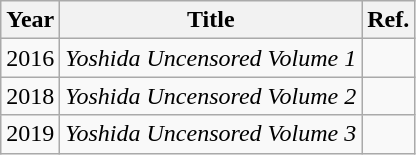<table class="wikitable sortable" width="auto">
<tr>
<th>Year</th>
<th>Title</th>
<th>Ref.</th>
</tr>
<tr>
<td>2016</td>
<td><em>Yoshida Uncensored Volume 1</em></td>
<td></td>
</tr>
<tr>
<td>2018</td>
<td><em>Yoshida Uncensored Volume 2</em></td>
<td></td>
</tr>
<tr>
<td>2019</td>
<td><em>Yoshida Uncensored Volume 3</em></td>
<td></td>
</tr>
</table>
